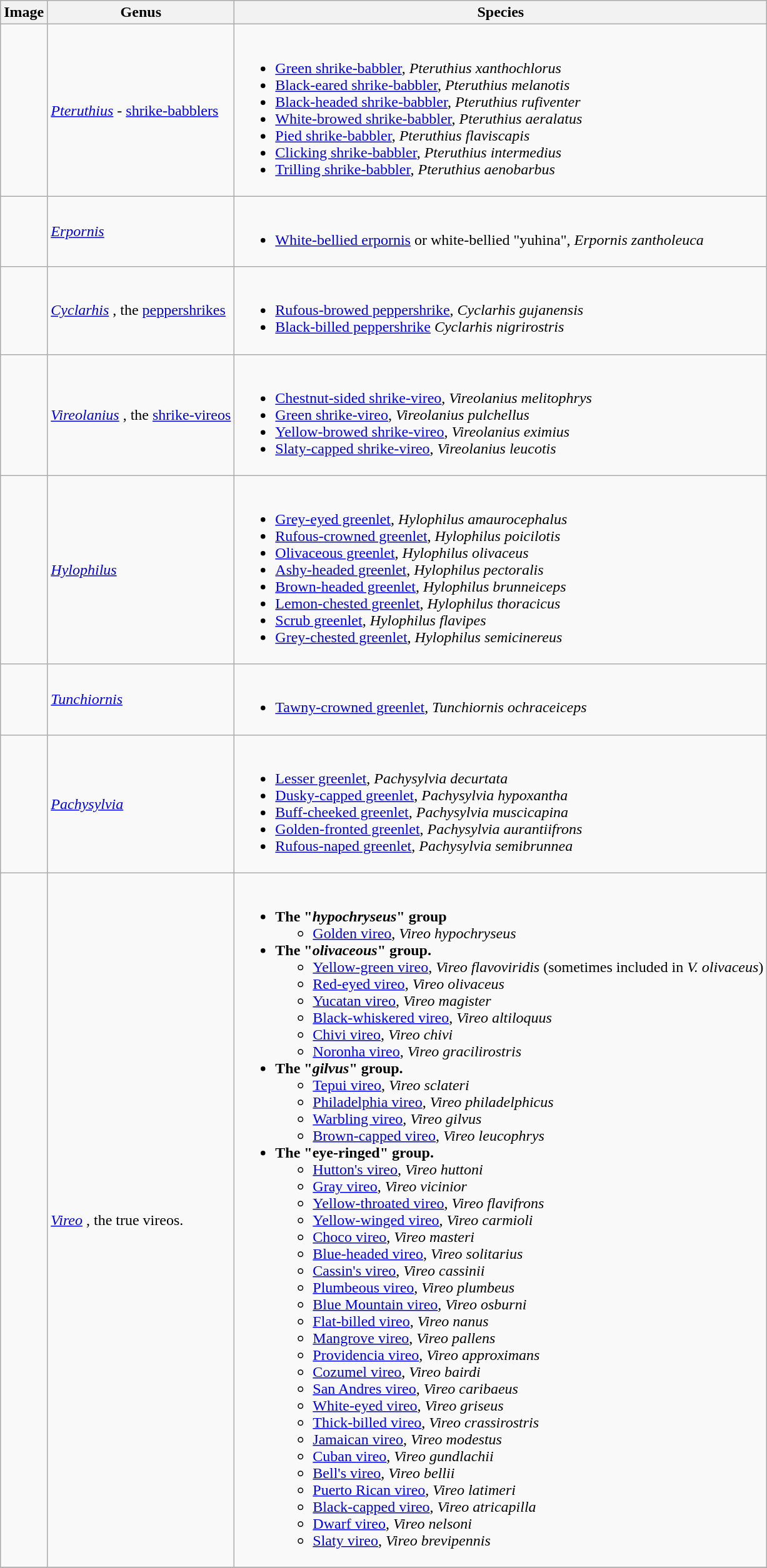<table class="wikitable">
<tr>
<th>Image</th>
<th>Genus</th>
<th>Species</th>
</tr>
<tr>
<td></td>
<td><em><a href='#'>Pteruthius</a></em> - <a href='#'>shrike-babblers</a> </td>
<td><br><ul><li><a href='#'>Green shrike-babbler</a>, <em>Pteruthius xanthochlorus</em></li><li><a href='#'>Black-eared shrike-babbler</a>, <em>Pteruthius melanotis</em></li><li><a href='#'>Black-headed shrike-babbler</a>, <em>Pteruthius rufiventer</em></li><li><a href='#'>White-browed shrike-babbler</a>, <em>Pteruthius aeralatus</em></li><li><a href='#'>Pied shrike-babbler</a>, <em>Pteruthius flaviscapis</em></li><li><a href='#'>Clicking shrike-babbler</a>, <em>Pteruthius intermedius</em></li><li><a href='#'>Trilling shrike-babbler</a>, <em>Pteruthius aenobarbus</em></li></ul></td>
</tr>
<tr>
<td></td>
<td><em><a href='#'>Erpornis</a></em>   </td>
<td><br><ul><li><a href='#'>White-bellied erpornis</a> or white-bellied "yuhina", <em>Erpornis zantholeuca</em></li></ul></td>
</tr>
<tr>
<td></td>
<td><em><a href='#'>Cyclarhis</a></em> , the <a href='#'>peppershrikes</a></td>
<td><br><ul><li><a href='#'>Rufous-browed peppershrike</a>, <em>Cyclarhis gujanensis</em></li><li><a href='#'>Black-billed peppershrike</a> <em>Cyclarhis nigrirostris</em></li></ul></td>
</tr>
<tr>
<td></td>
<td><em><a href='#'>Vireolanius</a></em> , the <a href='#'>shrike-vireos</a></td>
<td><br><ul><li><a href='#'>Chestnut-sided shrike-vireo</a>, <em>Vireolanius melitophrys</em></li><li><a href='#'>Green shrike-vireo</a>, <em>Vireolanius pulchellus</em></li><li><a href='#'>Yellow-browed shrike-vireo</a>, <em>Vireolanius eximius</em></li><li><a href='#'>Slaty-capped shrike-vireo</a>, <em>Vireolanius leucotis</em></li></ul></td>
</tr>
<tr>
<td></td>
<td><em><a href='#'>Hylophilus</a></em> </td>
<td><br><ul><li><a href='#'>Grey-eyed greenlet</a>, <em>Hylophilus amaurocephalus</em></li><li><a href='#'>Rufous-crowned greenlet</a>, <em>Hylophilus poicilotis</em></li><li><a href='#'>Olivaceous greenlet</a>, <em>Hylophilus olivaceus</em></li><li><a href='#'>Ashy-headed greenlet</a>, <em>Hylophilus pectoralis</em></li><li><a href='#'>Brown-headed greenlet</a>, <em>Hylophilus brunneiceps</em></li><li><a href='#'>Lemon-chested greenlet</a>, <em>Hylophilus thoracicus</em></li><li><a href='#'>Scrub greenlet</a>, <em>Hylophilus flavipes</em></li><li><a href='#'>Grey-chested greenlet</a>, <em>Hylophilus semicinereus</em></li></ul></td>
</tr>
<tr>
<td></td>
<td><em><a href='#'>Tunchiornis</a></em> </td>
<td><br><ul><li><a href='#'>Tawny-crowned greenlet</a>, <em>Tunchiornis ochraceiceps</em></li></ul></td>
</tr>
<tr>
<td></td>
<td><em><a href='#'>Pachysylvia</a></em> </td>
<td><br><ul><li><a href='#'>Lesser greenlet</a>, <em>Pachysylvia decurtata</em></li><li><a href='#'>Dusky-capped greenlet</a>, <em>Pachysylvia hypoxantha</em></li><li><a href='#'>Buff-cheeked greenlet</a>, <em>Pachysylvia muscicapina</em></li><li><a href='#'>Golden-fronted greenlet</a>, <em>Pachysylvia aurantiifrons</em></li><li><a href='#'>Rufous-naped greenlet</a>, <em>Pachysylvia semibrunnea</em></li></ul></td>
</tr>
<tr>
<td></td>
<td><em><a href='#'>Vireo</a></em> , the true vireos.</td>
<td><br><ul><li><strong>The "<em>hypochryseus</em>" group</strong><ul><li><a href='#'>Golden vireo</a>, <em>Vireo hypochryseus</em></li></ul></li><li><strong>The "<em>olivaceous</em>" group.</strong><ul><li><a href='#'>Yellow-green vireo</a>, <em>Vireo flavoviridis</em> (sometimes included in <em>V. olivaceus</em>)</li><li><a href='#'>Red-eyed vireo</a>, <em>Vireo olivaceus</em></li><li><a href='#'>Yucatan vireo</a>, <em>Vireo magister</em></li><li><a href='#'>Black-whiskered vireo</a>, <em>Vireo altiloquus</em></li><li><a href='#'>Chivi vireo</a>, <em>Vireo chivi</em></li><li><a href='#'>Noronha vireo</a>, <em>Vireo gracilirostris</em></li></ul></li><li><strong>The "<em>gilvus</em>" group.</strong><ul><li><a href='#'>Tepui vireo</a>, <em>Vireo sclateri</em></li><li><a href='#'>Philadelphia vireo</a>, <em>Vireo philadelphicus</em></li><li><a href='#'>Warbling vireo</a>, <em>Vireo gilvus</em></li><li><a href='#'>Brown-capped vireo</a>, <em>Vireo leucophrys</em></li></ul></li><li><strong>The "eye-ringed" group.</strong><ul><li><a href='#'>Hutton's vireo</a>, <em>Vireo huttoni</em></li><li><a href='#'>Gray vireo</a>, <em>Vireo vicinior</em></li><li><a href='#'>Yellow-throated vireo</a>, <em>Vireo flavifrons</em></li><li><a href='#'>Yellow-winged vireo</a>, <em>Vireo carmioli</em></li><li><a href='#'>Choco vireo</a>, <em>Vireo masteri</em></li><li><a href='#'>Blue-headed vireo</a>, <em>Vireo solitarius</em></li><li><a href='#'>Cassin's vireo</a>, <em>Vireo cassinii</em></li><li><a href='#'>Plumbeous vireo</a>, <em>Vireo plumbeus</em></li><li><a href='#'>Blue Mountain vireo</a>, <em>Vireo osburni</em></li><li><a href='#'>Flat-billed vireo</a>, <em>Vireo nanus</em></li><li><a href='#'>Mangrove vireo</a>, <em>Vireo pallens</em></li><li><a href='#'>Providencia vireo</a>, <em>Vireo approximans</em></li><li><a href='#'>Cozumel vireo</a>, <em>Vireo bairdi</em></li><li><a href='#'>San Andres vireo</a>, <em>Vireo caribaeus</em></li><li><a href='#'>White-eyed vireo</a>, <em>Vireo griseus</em></li><li><a href='#'>Thick-billed vireo</a>, <em>Vireo crassirostris</em></li><li><a href='#'>Jamaican vireo</a>, <em>Vireo modestus</em></li><li><a href='#'>Cuban vireo</a>, <em>Vireo gundlachii</em></li><li><a href='#'>Bell's vireo</a>, <em>Vireo bellii</em></li><li><a href='#'>Puerto Rican vireo</a>, <em>Vireo latimeri</em></li><li><a href='#'>Black-capped vireo</a>, <em>Vireo atricapilla</em></li><li><a href='#'>Dwarf vireo</a>, <em>Vireo nelsoni</em></li><li><a href='#'>Slaty vireo</a>, <em>Vireo brevipennis</em></li></ul></li></ul></td>
</tr>
<tr>
</tr>
</table>
